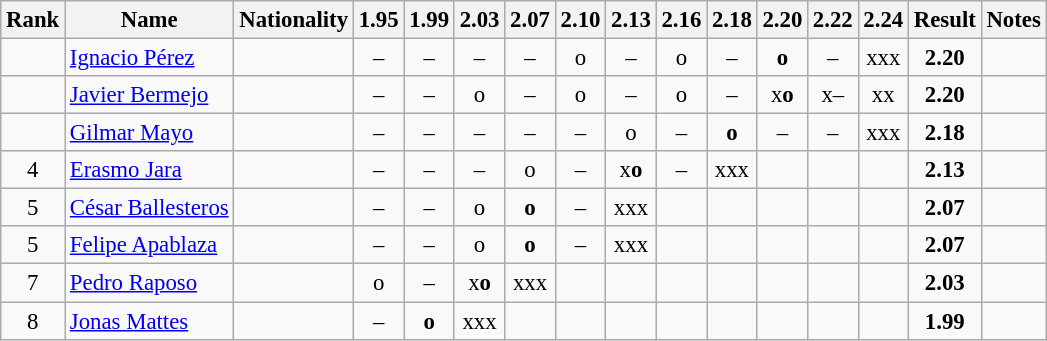<table class="wikitable sortable" style="text-align:center;font-size:95%">
<tr>
<th>Rank</th>
<th>Name</th>
<th>Nationality</th>
<th>1.95</th>
<th>1.99</th>
<th>2.03</th>
<th>2.07</th>
<th>2.10</th>
<th>2.13</th>
<th>2.16</th>
<th>2.18</th>
<th>2.20</th>
<th>2.22</th>
<th>2.24</th>
<th>Result</th>
<th>Notes</th>
</tr>
<tr>
<td></td>
<td align=left><a href='#'>Ignacio Pérez</a></td>
<td align=left></td>
<td>–</td>
<td>–</td>
<td>–</td>
<td>–</td>
<td>o</td>
<td>–</td>
<td>o</td>
<td>–</td>
<td><strong>o</strong></td>
<td>–</td>
<td>xxx</td>
<td><strong>2.20</strong></td>
<td></td>
</tr>
<tr>
<td></td>
<td align=left><a href='#'>Javier Bermejo</a></td>
<td align=left></td>
<td>–</td>
<td>–</td>
<td>o</td>
<td>–</td>
<td>o</td>
<td>–</td>
<td>o</td>
<td>–</td>
<td>x<strong>o</strong></td>
<td>x–</td>
<td>xx</td>
<td><strong>2.20</strong></td>
<td></td>
</tr>
<tr>
<td></td>
<td align=left><a href='#'>Gilmar Mayo</a></td>
<td align=left></td>
<td>–</td>
<td>–</td>
<td>–</td>
<td>–</td>
<td>–</td>
<td>o</td>
<td>–</td>
<td><strong>o</strong></td>
<td>–</td>
<td>–</td>
<td>xxx</td>
<td><strong>2.18</strong></td>
<td></td>
</tr>
<tr>
<td>4</td>
<td align=left><a href='#'>Erasmo Jara</a></td>
<td align=left></td>
<td>–</td>
<td>–</td>
<td>–</td>
<td>o</td>
<td>–</td>
<td>x<strong>o</strong></td>
<td>–</td>
<td>xxx</td>
<td></td>
<td></td>
<td></td>
<td><strong>2.13</strong></td>
<td></td>
</tr>
<tr>
<td>5</td>
<td align=left><a href='#'>César Ballesteros</a></td>
<td align=left></td>
<td>–</td>
<td>–</td>
<td>o</td>
<td><strong>o</strong></td>
<td>–</td>
<td>xxx</td>
<td></td>
<td></td>
<td></td>
<td></td>
<td></td>
<td><strong>2.07</strong></td>
<td></td>
</tr>
<tr>
<td>5</td>
<td align=left><a href='#'>Felipe Apablaza</a></td>
<td align=left></td>
<td>–</td>
<td>–</td>
<td>o</td>
<td><strong>o</strong></td>
<td>–</td>
<td>xxx</td>
<td></td>
<td></td>
<td></td>
<td></td>
<td></td>
<td><strong>2.07</strong></td>
<td></td>
</tr>
<tr>
<td>7</td>
<td align=left><a href='#'>Pedro Raposo</a></td>
<td align=left></td>
<td>o</td>
<td>–</td>
<td>x<strong>o</strong></td>
<td>xxx</td>
<td></td>
<td></td>
<td></td>
<td></td>
<td></td>
<td></td>
<td></td>
<td><strong>2.03</strong></td>
<td></td>
</tr>
<tr>
<td>8</td>
<td align=left><a href='#'>Jonas Mattes</a></td>
<td align=left></td>
<td>–</td>
<td><strong>o</strong></td>
<td>xxx</td>
<td></td>
<td></td>
<td></td>
<td></td>
<td></td>
<td></td>
<td></td>
<td></td>
<td><strong>1.99</strong></td>
<td></td>
</tr>
</table>
